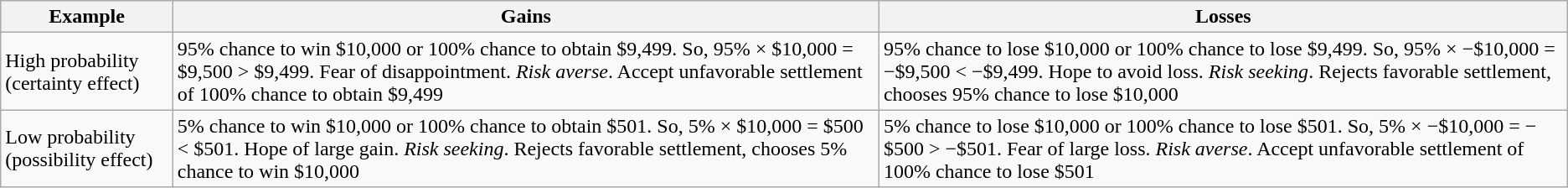<table class="wikitable">
<tr>
<th>Example</th>
<th>Gains</th>
<th>Losses</th>
</tr>
<tr>
<td>High probability (certainty effect)</td>
<td>95% chance to win $10,000 or 100% chance to obtain $9,499. So, 95% × $10,000 = $9,500 > $9,499.  Fear of disappointment.  <em>Risk averse</em>.  Accept unfavorable settlement of 100% chance to obtain $9,499</td>
<td>95% chance to lose $10,000 or 100% chance to lose $9,499. So, 95% × −$10,000 = −$9,500 < −$9,499. Hope to avoid loss.  <em>Risk seeking</em>.  Rejects favorable settlement, chooses 95% chance to lose $10,000</td>
</tr>
<tr>
<td>Low probability (possibility effect)</td>
<td>5% chance to win $10,000 or 100% chance to obtain $501. So, 5% × $10,000 = $500 < $501. Hope of large gain.  <em>Risk seeking</em>.  Rejects favorable settlement, chooses 5% chance to win $10,000</td>
<td>5% chance to lose $10,000 or 100% chance to lose $501. So, 5% × −$10,000 = −$500 > −$501.  Fear of large loss. <em>Risk averse</em>. Accept unfavorable settlement of 100% chance to lose $501</td>
</tr>
</table>
